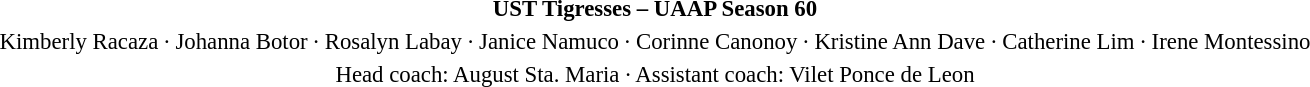<table class='toccolours mw-collapsible mw-collapsed' width=100% style=font-size:95%>
<tr>
<th style=>UST Tigresses – UAAP Season 60</th>
</tr>
<tr align=center>
<td>Kimberly Racaza ∙ Johanna Botor ∙ Rosalyn Labay ∙ Janice Namuco ∙ Corinne Canonoy ∙ Kristine Ann Dave ∙ Catherine Lim ∙ Irene Montessino</td>
</tr>
<tr align=center>
<td>Head coach: August Sta. Maria ∙ Assistant coach: Vilet Ponce de Leon</td>
</tr>
</table>
